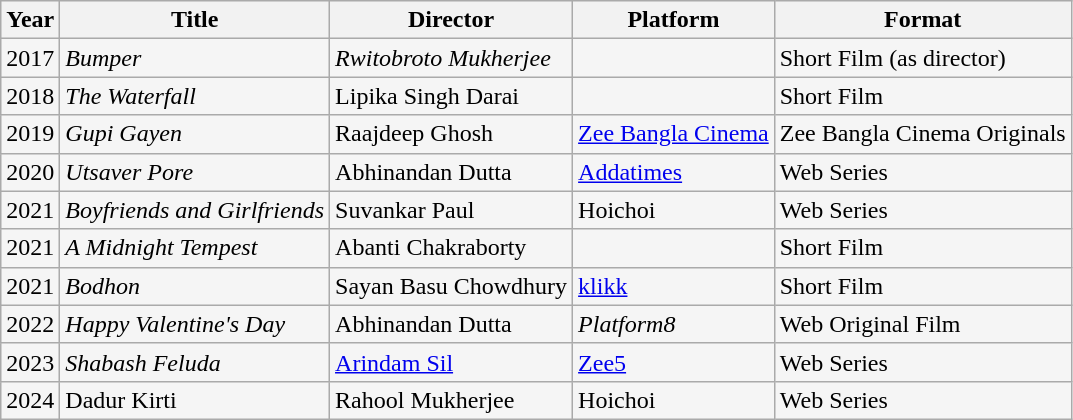<table class="wikitable sortable" style="background:#F5F5F5;">
<tr>
<th>Year</th>
<th>Title</th>
<th>Director</th>
<th>Platform</th>
<th>Format</th>
</tr>
<tr>
<td>2017</td>
<td><em>Bumper</em></td>
<td><em>Rwitobroto Mukherjee</em></td>
<td></td>
<td>Short Film (as director)</td>
</tr>
<tr>
<td>2018</td>
<td><em>The Waterfall</em></td>
<td>Lipika Singh Darai</td>
<td></td>
<td>Short Film</td>
</tr>
<tr>
<td>2019</td>
<td><em>Gupi Gayen</em></td>
<td>Raajdeep Ghosh</td>
<td><a href='#'>Zee Bangla Cinema</a></td>
<td>Zee Bangla Cinema Originals</td>
</tr>
<tr>
<td>2020</td>
<td><em>Utsaver Pore</em></td>
<td>Abhinandan Dutta</td>
<td><a href='#'>Addatimes</a></td>
<td>Web Series</td>
</tr>
<tr>
<td>2021</td>
<td><em>Boyfriends and Girlfriends</em></td>
<td>Suvankar Paul</td>
<td>Hoichoi</td>
<td>Web Series</td>
</tr>
<tr>
<td>2021</td>
<td><em>A Midnight Tempest</em></td>
<td>Abanti Chakraborty</td>
<td></td>
<td>Short Film</td>
</tr>
<tr>
<td>2021</td>
<td><em>Bodhon</em></td>
<td>Sayan Basu Chowdhury</td>
<td><a href='#'>klikk</a></td>
<td>Short Film</td>
</tr>
<tr>
<td>2022</td>
<td><em>Happy Valentine's Day</em></td>
<td>Abhinandan Dutta</td>
<td><em>Platform8</em></td>
<td>Web Original Film</td>
</tr>
<tr>
<td>2023</td>
<td><em>Shabash Feluda</em></td>
<td><a href='#'>Arindam Sil</a></td>
<td><a href='#'>Zee5</a></td>
<td>Web Series</td>
</tr>
<tr>
<td>2024</td>
<td>Dadur Kirti</td>
<td>Rahool Mukherjee</td>
<td>Hoichoi</td>
<td>Web Series</td>
</tr>
</table>
